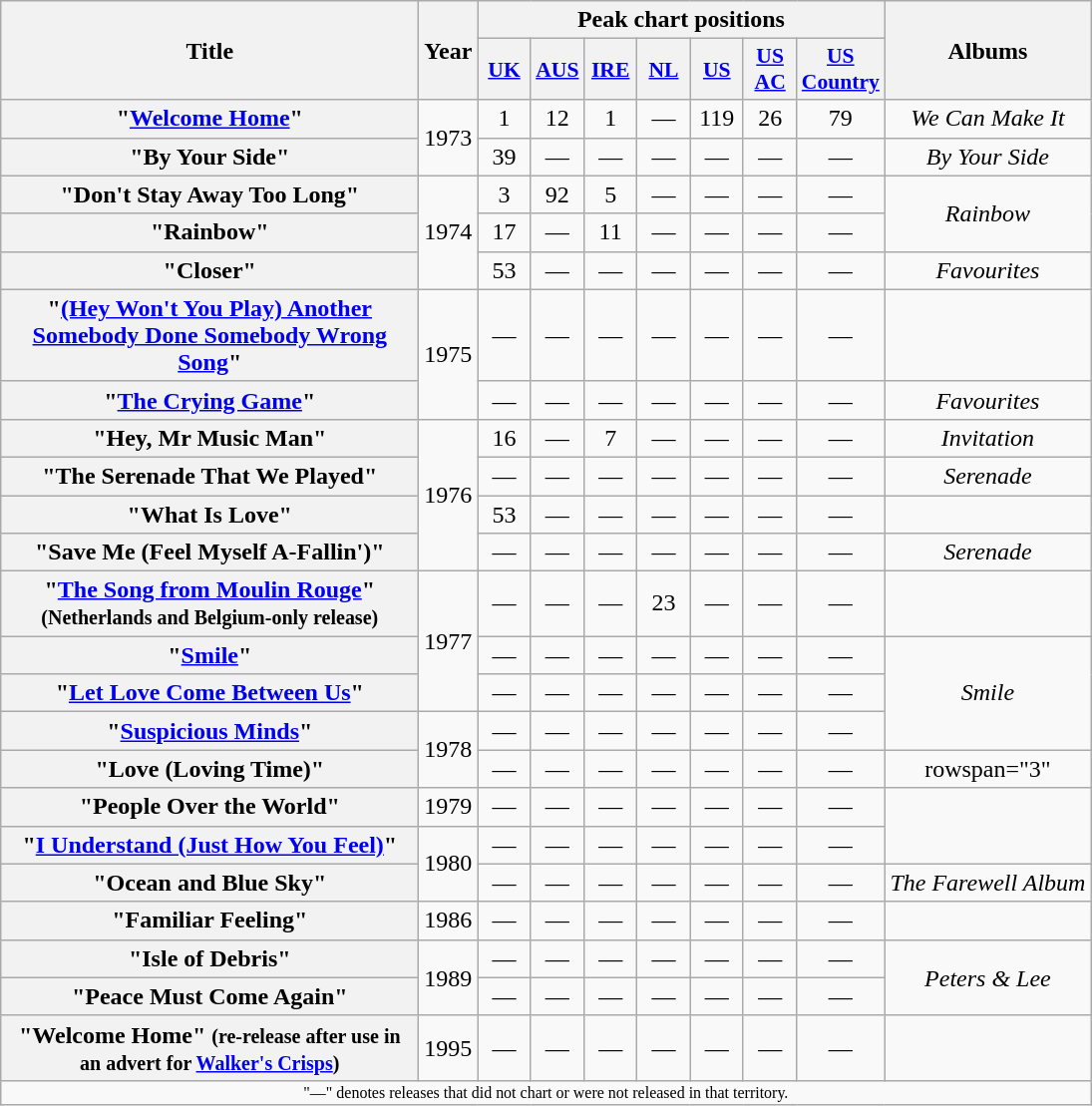<table class="wikitable plainrowheaders" style="text-align:center;">
<tr>
<th rowspan="2" scope="col" style="width:17em;">Title</th>
<th rowspan="2" scope="col" style="width:2em;">Year</th>
<th colspan="7">Peak chart positions</th>
<th rowspan="2">Albums</th>
</tr>
<tr>
<th scope="col" style="width:2em;font-size:90%;"><a href='#'>UK</a><br></th>
<th scope="col" style="width:2em;font-size:90%;"><a href='#'>AUS</a><br></th>
<th scope="col" style="width:2em;font-size:90%;"><a href='#'>IRE</a><br></th>
<th scope="col" style="width:2em;font-size:90%;"><a href='#'>NL</a><br></th>
<th scope="col" style="width:2em;font-size:90%;"><a href='#'>US</a><br></th>
<th scope="col" style="width:2em;font-size:90%;"><a href='#'>US AC</a><br></th>
<th scope="col" style="width:2em;font-size:90%;"><a href='#'>US Country</a><br></th>
</tr>
<tr>
<th scope="row">"<a href='#'>Welcome Home</a>"</th>
<td rowspan="2">1973</td>
<td>1</td>
<td>12</td>
<td>1</td>
<td>—</td>
<td>119</td>
<td>26</td>
<td>79</td>
<td><em>We Can Make It</em></td>
</tr>
<tr>
<th scope="row">"By Your Side"</th>
<td>39</td>
<td>—</td>
<td>—</td>
<td>—</td>
<td>—</td>
<td>—</td>
<td>—</td>
<td><em>By Your Side</em></td>
</tr>
<tr>
<th scope="row">"Don't Stay Away Too Long"</th>
<td rowspan="3">1974</td>
<td>3</td>
<td>92</td>
<td>5</td>
<td>—</td>
<td>—</td>
<td>—</td>
<td>—</td>
<td rowspan="2"><em>Rainbow</em></td>
</tr>
<tr>
<th scope="row">"Rainbow"</th>
<td>17</td>
<td>—</td>
<td>11</td>
<td>—</td>
<td>—</td>
<td>—</td>
<td>—</td>
</tr>
<tr>
<th scope="row">"Closer"</th>
<td>53</td>
<td>—</td>
<td>—</td>
<td>—</td>
<td>—</td>
<td>—</td>
<td>—</td>
<td><em>Favourites</em></td>
</tr>
<tr>
<th scope="row">"<a href='#'>(Hey Won't You Play) Another Somebody Done Somebody Wrong Song</a>"</th>
<td rowspan="2">1975</td>
<td>—</td>
<td>—</td>
<td>—</td>
<td>—</td>
<td>—</td>
<td>—</td>
<td>—</td>
<td></td>
</tr>
<tr>
<th scope="row">"<a href='#'>The Crying Game</a>"</th>
<td>—</td>
<td>—</td>
<td>—</td>
<td>—</td>
<td>—</td>
<td>—</td>
<td>—</td>
<td><em>Favourites</em></td>
</tr>
<tr>
<th scope="row">"Hey, Mr Music Man"</th>
<td rowspan="4">1976</td>
<td>16</td>
<td>—</td>
<td>7</td>
<td>—</td>
<td>—</td>
<td>—</td>
<td>—</td>
<td><em>Invitation</em></td>
</tr>
<tr>
<th scope="row">"The Serenade That We Played"</th>
<td>—</td>
<td>—</td>
<td>—</td>
<td>—</td>
<td>—</td>
<td>—</td>
<td>—</td>
<td><em>Serenade</em></td>
</tr>
<tr>
<th scope="row">"What Is Love"</th>
<td>53</td>
<td>—</td>
<td>—</td>
<td>—</td>
<td>—</td>
<td>—</td>
<td>—</td>
<td></td>
</tr>
<tr>
<th scope="row">"Save Me (Feel Myself A-Fallin')"</th>
<td>—</td>
<td>—</td>
<td>—</td>
<td>—</td>
<td>—</td>
<td>—</td>
<td>—</td>
<td><em>Serenade</em></td>
</tr>
<tr>
<th scope="row">"<a href='#'>The Song from Moulin Rouge</a>" <small>(Netherlands and Belgium-only release)</small></th>
<td rowspan="3">1977</td>
<td>—</td>
<td>—</td>
<td>—</td>
<td>23</td>
<td>—</td>
<td>—</td>
<td>—</td>
<td></td>
</tr>
<tr>
<th scope="row">"<a href='#'>Smile</a>"</th>
<td>—</td>
<td>—</td>
<td>—</td>
<td>—</td>
<td>—</td>
<td>—</td>
<td>—</td>
<td rowspan="3"><em>Smile</em></td>
</tr>
<tr>
<th scope="row">"<a href='#'>Let Love Come Between Us</a>"</th>
<td>—</td>
<td>—</td>
<td>—</td>
<td>—</td>
<td>—</td>
<td>—</td>
<td>—</td>
</tr>
<tr>
<th scope="row">"<a href='#'>Suspicious Minds</a>"</th>
<td rowspan="2">1978</td>
<td>—</td>
<td>—</td>
<td>—</td>
<td>—</td>
<td>—</td>
<td>—</td>
<td>—</td>
</tr>
<tr>
<th scope="row">"Love (Loving Time)"</th>
<td>—</td>
<td>—</td>
<td>—</td>
<td>—</td>
<td>—</td>
<td>—</td>
<td>—</td>
<td>rowspan="3" </td>
</tr>
<tr>
<th scope="row">"People Over the World"</th>
<td>1979</td>
<td>—</td>
<td>—</td>
<td>—</td>
<td>—</td>
<td>—</td>
<td>—</td>
<td>—</td>
</tr>
<tr>
<th scope="row">"<a href='#'>I Understand (Just How You Feel)</a>"</th>
<td rowspan="2">1980</td>
<td>—</td>
<td>—</td>
<td>—</td>
<td>—</td>
<td>—</td>
<td>—</td>
<td>—</td>
</tr>
<tr>
<th scope="row">"Ocean and Blue Sky"</th>
<td>—</td>
<td>—</td>
<td>—</td>
<td>—</td>
<td>—</td>
<td>—</td>
<td>—</td>
<td><em>The Farewell Album</em></td>
</tr>
<tr>
<th scope="row">"Familiar Feeling"</th>
<td>1986</td>
<td>—</td>
<td>—</td>
<td>—</td>
<td>—</td>
<td>—</td>
<td>—</td>
<td>—</td>
<td></td>
</tr>
<tr>
<th scope="row">"Isle of Debris"</th>
<td rowspan="2">1989</td>
<td>—</td>
<td>—</td>
<td>—</td>
<td>—</td>
<td>—</td>
<td>—</td>
<td>—</td>
<td rowspan="2"><em>Peters & Lee</em></td>
</tr>
<tr>
<th scope="row">"Peace Must Come Again"</th>
<td>—</td>
<td>—</td>
<td>—</td>
<td>—</td>
<td>—</td>
<td>—</td>
<td>—</td>
</tr>
<tr>
<th scope="row">"Welcome Home" <small>(re-release after use in an advert for <a href='#'>Walker's Crisps</a>)</small></th>
<td>1995</td>
<td>—</td>
<td>—</td>
<td>—</td>
<td>—</td>
<td>—</td>
<td>—</td>
<td>—</td>
<td></td>
</tr>
<tr>
<td colspan="10" style="font-size:8pt">"—" denotes releases that did not chart or were not released in that territory.</td>
</tr>
</table>
